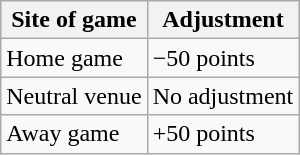<table class="wikitable">
<tr>
<th>Site of game</th>
<th>Adjustment</th>
</tr>
<tr>
<td>Home game</td>
<td>−50 points</td>
</tr>
<tr>
<td>Neutral venue</td>
<td>No adjustment</td>
</tr>
<tr>
<td>Away game</td>
<td>+50 points</td>
</tr>
</table>
